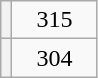<table class="wikitable">
<tr>
<th></th>
<td style="padding-left: 1em; padding-right: 1em">315</td>
</tr>
<tr>
<th></th>
<td style="padding-left: 1em; padding-right: 1em">304</td>
</tr>
</table>
